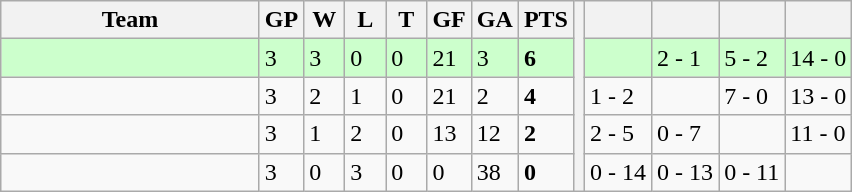<table class="wikitable">
<tr>
<th width=165>Team</th>
<th width=20>GP</th>
<th width=20>W</th>
<th width=20>L</th>
<th width=20>T</th>
<th width=20>GF</th>
<th width=20>GA</th>
<th width=20>PTS</th>
<th rowspan=10></th>
<th></th>
<th></th>
<th></th>
<th></th>
</tr>
<tr bgcolor="#ccffcc">
<td style="text-align:left;"></td>
<td>3</td>
<td>3</td>
<td>0</td>
<td>0</td>
<td>21</td>
<td>3</td>
<td><strong>6</strong></td>
<td></td>
<td>2 - 1</td>
<td>5 - 2</td>
<td>14 - 0</td>
</tr>
<tr>
<td style="text-align:left;"></td>
<td>3</td>
<td>2</td>
<td>1</td>
<td>0</td>
<td>21</td>
<td>2</td>
<td><strong>4</strong></td>
<td>1 - 2</td>
<td></td>
<td>7 - 0</td>
<td>13 - 0</td>
</tr>
<tr>
<td style="text-align:left;"></td>
<td>3</td>
<td>1</td>
<td>2</td>
<td>0</td>
<td>13</td>
<td>12</td>
<td><strong>2</strong></td>
<td>2 - 5</td>
<td>0 - 7</td>
<td></td>
<td>11 - 0</td>
</tr>
<tr>
<td style="text-align:left;"></td>
<td>3</td>
<td>0</td>
<td>3</td>
<td>0</td>
<td>0</td>
<td>38</td>
<td><strong>0</strong></td>
<td>0 - 14</td>
<td>0 - 13</td>
<td>0 - 11</td>
<td></td>
</tr>
</table>
